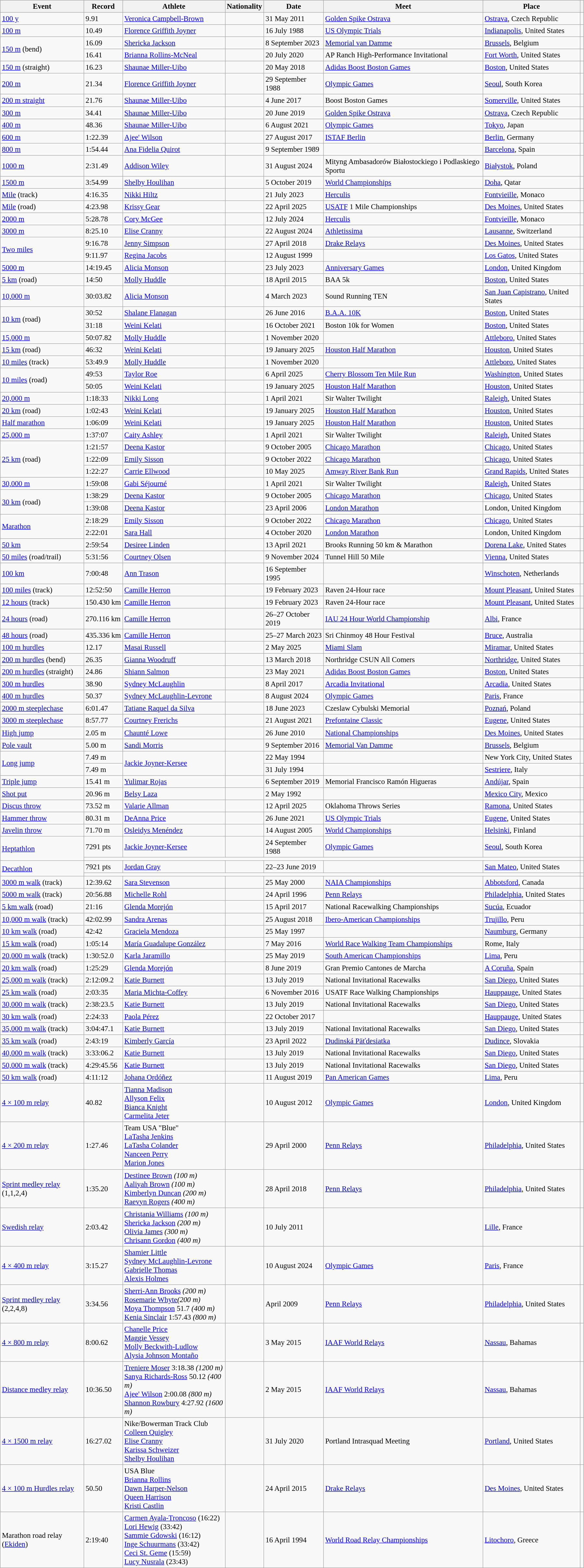<table class="wikitable" style="font-size:95%; width: 95%;">
<tr>
<th>Event</th>
<th>Record</th>
<th>Athlete</th>
<th>Nationality</th>
<th>Date</th>
<th>Meet</th>
<th>Place</th>
<th></th>
</tr>
<tr>
<td><a href='#'>100 y</a></td>
<td>9.91  </td>
<td><a href='#'>Veronica Campbell-Brown</a></td>
<td></td>
<td>31 May 2011</td>
<td><a href='#'>Golden Spike Ostrava</a></td>
<td><a href='#'>Ostrava</a>, Czech Republic</td>
<td></td>
</tr>
<tr>
<td><a href='#'>100 m</a></td>
<td>10.49 </td>
<td><a href='#'>Florence Griffith Joyner</a></td>
<td></td>
<td>16 July 1988</td>
<td><a href='#'>US Olympic Trials</a></td>
<td><a href='#'>Indianapolis</a>, United States</td>
<td></td>
</tr>
<tr>
<td rowspan=2><a href='#'>150 m</a> (bend)</td>
<td>16.09 </td>
<td><a href='#'>Shericka Jackson</a></td>
<td></td>
<td>8 September 2023</td>
<td><a href='#'>Memorial van Damme</a></td>
<td><a href='#'>Brussels</a>, Belgium</td>
<td></td>
</tr>
<tr>
<td>16.41 </td>
<td><a href='#'>Brianna Rollins-McNeal</a></td>
<td></td>
<td>20 July 2020</td>
<td>AP Ranch High-Performance Invitational</td>
<td><a href='#'>Fort Worth</a>, United States</td>
<td></td>
</tr>
<tr>
<td><a href='#'>150 m</a> (straight)</td>
<td>16.23 </td>
<td><a href='#'>Shaunae Miller-Uibo</a></td>
<td></td>
<td>20 May 2018</td>
<td><a href='#'>Adidas Boost Boston Games</a></td>
<td><a href='#'>Boston</a>, United States</td>
<td></td>
</tr>
<tr>
<td><a href='#'>200 m</a></td>
<td>21.34 </td>
<td><a href='#'>Florence Griffith Joyner</a></td>
<td></td>
<td>29 September 1988</td>
<td><a href='#'>Olympic Games</a></td>
<td><a href='#'>Seoul</a>, South Korea</td>
<td></td>
</tr>
<tr>
<td><a href='#'>200 m straight</a></td>
<td>21.76 </td>
<td><a href='#'>Shaunae Miller-Uibo</a></td>
<td></td>
<td>4 June 2017</td>
<td>Boost Boston Games</td>
<td><a href='#'>Somerville</a>, United States</td>
<td></td>
</tr>
<tr>
<td><a href='#'>300 m</a></td>
<td>34.41 </td>
<td><a href='#'>Shaunae Miller-Uibo</a></td>
<td></td>
<td>20 June 2019</td>
<td><a href='#'>Golden Spike Ostrava</a></td>
<td><a href='#'>Ostrava</a>, Czech Republic</td>
<td></td>
</tr>
<tr>
<td><a href='#'>400 m</a></td>
<td>48.36</td>
<td><a href='#'>Shaunae Miller-Uibo</a></td>
<td></td>
<td>6 August 2021</td>
<td><a href='#'>Olympic Games</a></td>
<td><a href='#'>Tokyo</a>, Japan</td>
<td></td>
</tr>
<tr>
<td><a href='#'>600 m</a></td>
<td>1:22.39</td>
<td><a href='#'>Ajee' Wilson</a></td>
<td></td>
<td>27 August 2017</td>
<td><a href='#'>ISTAF Berlin</a></td>
<td><a href='#'>Berlin</a>, Germany</td>
<td></td>
</tr>
<tr>
<td><a href='#'>800 m</a></td>
<td>1:54.44</td>
<td><a href='#'>Ana Fidelia Quirot</a></td>
<td></td>
<td>9 September 1989</td>
<td></td>
<td><a href='#'>Barcelona</a>, Spain</td>
<td></td>
</tr>
<tr>
<td><a href='#'>1000 m</a></td>
<td>2:31.49</td>
<td><a href='#'>Addison Wiley</a></td>
<td></td>
<td>31 August 2024</td>
<td>Mityng Ambasadorów Białostockiego i Podlaskiego Sportu</td>
<td><a href='#'>Białystok</a>, Poland</td>
<td></td>
</tr>
<tr>
<td><a href='#'>1500 m</a></td>
<td>3:54.99</td>
<td><a href='#'>Shelby Houlihan</a></td>
<td></td>
<td>5 October 2019</td>
<td><a href='#'>World Championships</a></td>
<td><a href='#'>Doha</a>, Qatar</td>
<td></td>
</tr>
<tr>
<td><a href='#'>Mile</a> (track)</td>
<td>4:16.35</td>
<td><a href='#'>Nikki Hiltz</a></td>
<td></td>
<td>21 July 2023</td>
<td><a href='#'>Herculis</a></td>
<td><a href='#'>Fontvieille</a>, Monaco</td>
<td></td>
</tr>
<tr>
<td><a href='#'>Mile</a> (road)</td>
<td>4:23.98 </td>
<td><a href='#'>Krissy Gear</a></td>
<td></td>
<td>22 April 2025</td>
<td><a href='#'>USATF</a> 1 Mile Championships</td>
<td><a href='#'>Des Moines</a>, United States</td>
<td></td>
</tr>
<tr>
<td><a href='#'>2000 m</a></td>
<td>5:28.78</td>
<td><a href='#'>Cory McGee</a></td>
<td></td>
<td>12 July 2024</td>
<td><a href='#'>Herculis</a></td>
<td><a href='#'>Fontvieille</a>, Monaco</td>
<td></td>
</tr>
<tr>
<td><a href='#'>3000 m</a></td>
<td>8:25.10</td>
<td><a href='#'>Elise Cranny</a></td>
<td></td>
<td>22 August 2024</td>
<td><a href='#'>Athletissima</a></td>
<td><a href='#'>Lausanne</a>, Switzerland</td>
<td></td>
</tr>
<tr>
<td rowspan=2><a href='#'>Two miles</a></td>
<td>9:16.78</td>
<td><a href='#'>Jenny Simpson</a></td>
<td></td>
<td>27 April 2018</td>
<td><a href='#'>Drake Relays</a></td>
<td><a href='#'>Des Moines</a>, United States</td>
<td></td>
</tr>
<tr>
<td>9:11.97 </td>
<td><a href='#'>Regina Jacobs</a></td>
<td></td>
<td>12 August 1999</td>
<td></td>
<td><a href='#'>Los Gatos</a>, United States</td>
<td></td>
</tr>
<tr>
<td><a href='#'>5000 m</a></td>
<td>14:19.45</td>
<td><a href='#'>Alicia Monson</a></td>
<td></td>
<td>23 July 2023</td>
<td><a href='#'>Anniversary Games</a></td>
<td><a href='#'>London</a>, United Kingdom</td>
<td></td>
</tr>
<tr>
<td><a href='#'>5 km</a> (road)</td>
<td>14:50</td>
<td><a href='#'>Molly Huddle</a></td>
<td></td>
<td>18 April 2015</td>
<td>BAA 5k</td>
<td><a href='#'>Boston</a>, United States</td>
<td></td>
</tr>
<tr>
<td><a href='#'>10,000 m</a></td>
<td>30:03.82</td>
<td><a href='#'>Alicia Monson</a></td>
<td></td>
<td>4 March 2023</td>
<td>Sound Running TEN</td>
<td><a href='#'>San Juan Capistrano</a>, United States</td>
<td></td>
</tr>
<tr>
<td rowspan=2><a href='#'>10 km</a> (road)</td>
<td>30:52 </td>
<td><a href='#'>Shalane Flanagan</a></td>
<td></td>
<td>26 June 2016</td>
<td><a href='#'>B.A.A. 10K</a></td>
<td><a href='#'>Boston</a>, United States</td>
<td></td>
</tr>
<tr>
<td>31:18 </td>
<td><a href='#'>Weini Kelati</a></td>
<td></td>
<td>16 October 2021</td>
<td>Boston 10k for Women</td>
<td><a href='#'>Boston</a>, United States</td>
<td></td>
</tr>
<tr>
<td><a href='#'>15,000 m</a></td>
<td>50:07.82</td>
<td><a href='#'>Molly Huddle</a></td>
<td></td>
<td>1 November 2020</td>
<td></td>
<td><a href='#'>Attleboro</a>, United States</td>
<td></td>
</tr>
<tr>
<td><a href='#'>15 km</a> (road)</td>
<td>46:32 </td>
<td><a href='#'>Weini Kelati</a></td>
<td></td>
<td>19 January 2025</td>
<td><a href='#'>Houston Half Marathon</a></td>
<td><a href='#'>Houston</a>, United States</td>
<td></td>
</tr>
<tr>
<td><a href='#'>10 miles</a> (track)</td>
<td>53:49.9</td>
<td><a href='#'>Molly Huddle</a></td>
<td></td>
<td>1 November 2020</td>
<td></td>
<td><a href='#'>Attleboro</a>, United States</td>
<td></td>
</tr>
<tr>
<td rowspan=2><a href='#'>10 miles</a> (road)</td>
<td>49:53 </td>
<td><a href='#'>Taylor Roe</a></td>
<td></td>
<td>6 April 2025</td>
<td><a href='#'>Cherry Blossom Ten Mile Run</a></td>
<td><a href='#'>Washington</a>, United States</td>
<td></td>
</tr>
<tr>
<td>50:05 </td>
<td><a href='#'>Weini Kelati</a></td>
<td></td>
<td>19 January 2025</td>
<td><a href='#'>Houston Half Marathon</a></td>
<td><a href='#'>Houston</a>, United States</td>
<td></td>
</tr>
<tr>
<td><a href='#'>20,000 m</a></td>
<td>1:18:33</td>
<td><a href='#'>Nikki Long</a></td>
<td></td>
<td>1 April 2021</td>
<td>Sir Walter Twilight</td>
<td><a href='#'>Raleigh</a>, United States</td>
<td></td>
</tr>
<tr>
<td><a href='#'>20 km</a> (road)</td>
<td>1:02:43 </td>
<td><a href='#'>Weini Kelati</a></td>
<td></td>
<td>19 January 2025</td>
<td><a href='#'>Houston Half Marathon</a></td>
<td><a href='#'>Houston</a>, United States</td>
<td></td>
</tr>
<tr>
<td><a href='#'>Half marathon</a></td>
<td>1:06:09 </td>
<td><a href='#'>Weini Kelati</a></td>
<td></td>
<td>19 January 2025</td>
<td><a href='#'>Houston Half Marathon</a></td>
<td><a href='#'>Houston</a>, United States</td>
<td></td>
</tr>
<tr>
<td><a href='#'>25,000 m</a></td>
<td>1:37:07</td>
<td><a href='#'>Caity Ashley</a></td>
<td></td>
<td>1 April 2021</td>
<td>Sir Walter Twilight</td>
<td><a href='#'>Raleigh</a>, United States</td>
<td></td>
</tr>
<tr>
<td rowspan=3><a href='#'>25 km</a> (road)</td>
<td>1:21:57 </td>
<td><a href='#'>Deena Kastor</a></td>
<td></td>
<td>9 October 2005</td>
<td><a href='#'>Chicago Marathon</a></td>
<td><a href='#'>Chicago</a>, United States</td>
<td></td>
</tr>
<tr>
<td>1:22:09 </td>
<td><a href='#'>Emily Sisson</a></td>
<td></td>
<td>9 October 2022</td>
<td><a href='#'>Chicago Marathon</a></td>
<td><a href='#'>Chicago</a>, United States</td>
<td></td>
</tr>
<tr>
<td>1:22:27 </td>
<td><a href='#'>Carrie Ellwood</a></td>
<td></td>
<td>10 May 2025</td>
<td><a href='#'>Amway River Bank Run</a></td>
<td><a href='#'>Grand Rapids</a>, United States</td>
<td></td>
</tr>
<tr>
<td><a href='#'>30,000 m</a></td>
<td>1:59:08</td>
<td><a href='#'>Gabi Séjourné</a></td>
<td></td>
<td>1 April 2021</td>
<td>Sir Walter Twilight</td>
<td><a href='#'>Raleigh</a>, United States</td>
<td></td>
</tr>
<tr>
<td rowspan=2><a href='#'>30 km</a> (road)</td>
<td>1:38:29 </td>
<td><a href='#'>Deena Kastor</a></td>
<td></td>
<td>9 October 2005</td>
<td><a href='#'>Chicago Marathon</a></td>
<td><a href='#'>Chicago</a>, United States</td>
<td></td>
</tr>
<tr>
<td>1:39:08</td>
<td><a href='#'>Deena Kastor</a></td>
<td></td>
<td>23 April 2006</td>
<td><a href='#'>London Marathon</a></td>
<td>London, United Kingdom</td>
<td></td>
</tr>
<tr>
<td rowspan=2><a href='#'>Marathon</a></td>
<td>2:18:29 </td>
<td><a href='#'>Emily Sisson</a></td>
<td></td>
<td>9 October 2022</td>
<td><a href='#'>Chicago Marathon</a></td>
<td><a href='#'>Chicago</a>, United States</td>
<td></td>
</tr>
<tr>
<td>2:22:01 </td>
<td><a href='#'>Sara Hall</a></td>
<td></td>
<td>4 October 2020</td>
<td><a href='#'>London Marathon</a></td>
<td>London, United Kingdom</td>
<td></td>
</tr>
<tr>
<td><a href='#'>50 km</a></td>
<td>2:59:54 </td>
<td><a href='#'>Desiree Linden</a></td>
<td></td>
<td>13 April 2021</td>
<td>Brooks Running 50 km & Marathon</td>
<td><a href='#'>Dorena Lake</a>, United States</td>
<td></td>
</tr>
<tr>
<td><a href='#'>50 miles</a> (road/trail)</td>
<td>5:31:56</td>
<td><a href='#'>Courtney Olsen</a></td>
<td></td>
<td>9 November 2024</td>
<td>Tunnel Hill 50 Mile</td>
<td><a href='#'>Vienna</a>, United States</td>
<td></td>
</tr>
<tr>
<td><a href='#'>100 km</a></td>
<td>7:00:48</td>
<td><a href='#'>Ann Trason</a></td>
<td></td>
<td>16 September 1995</td>
<td></td>
<td><a href='#'>Winschoten</a>, Netherlands</td>
<td></td>
</tr>
<tr>
<td><a href='#'>100 miles</a> (track)</td>
<td>12:52:50</td>
<td><a href='#'>Camille Herron</a></td>
<td></td>
<td>19 February 2023</td>
<td>Raven 24-Hour race</td>
<td><a href='#'>Mount Pleasant</a>, United States</td>
<td></td>
</tr>
<tr>
<td><a href='#'>12 hours</a> (track)</td>
<td>150.430 km</td>
<td><a href='#'>Camille Herron</a></td>
<td></td>
<td>19 February 2023</td>
<td>Raven 24-Hour race</td>
<td><a href='#'>Mount Pleasant</a>, United States</td>
<td></td>
</tr>
<tr>
<td><a href='#'>24 hours</a> (road)</td>
<td>270.116 km</td>
<td><a href='#'>Camille Herron</a></td>
<td></td>
<td>26–27 October 2019</td>
<td><a href='#'>IAU 24 Hour World Championship</a></td>
<td><a href='#'>Albi</a>, France</td>
<td></td>
</tr>
<tr>
<td><a href='#'>48 hours</a> (road)</td>
<td>435.336 km</td>
<td><a href='#'>Camille Herron</a></td>
<td></td>
<td>25–27 March 2023</td>
<td>Sri Chinmoy 48 Hour Festival</td>
<td><a href='#'>Bruce</a>, Australia</td>
<td></td>
</tr>
<tr>
<td><a href='#'>100 m hurdles</a></td>
<td>12.17 </td>
<td><a href='#'>Masai Russell</a></td>
<td></td>
<td>2 May 2025</td>
<td><a href='#'>Miami Slam</a></td>
<td><a href='#'>Miramar</a>, United States</td>
<td></td>
</tr>
<tr>
<td><a href='#'>200 m hurdles</a> (bend)</td>
<td>26.35 </td>
<td><a href='#'>Gianna Woodruff</a></td>
<td></td>
<td>13 March 2018</td>
<td>Northridge CSUN All Comers</td>
<td><a href='#'>Northridge</a>, United States</td>
<td></td>
</tr>
<tr>
<td><a href='#'>200 m hurdles</a> (straight)</td>
<td>24.86 </td>
<td><a href='#'>Shiann Salmon</a></td>
<td></td>
<td>23 May 2021</td>
<td><a href='#'>Adidas Boost Boston Games</a></td>
<td><a href='#'>Boston</a>, United States</td>
<td></td>
</tr>
<tr>
<td><a href='#'>300 m hurdles</a></td>
<td>38.90</td>
<td><a href='#'>Sydney McLaughlin</a></td>
<td></td>
<td>8 April 2017</td>
<td><a href='#'>Arcadia Invitational</a></td>
<td><a href='#'>Arcadia</a>, United States</td>
<td></td>
</tr>
<tr>
<td><a href='#'>400 m hurdles</a></td>
<td>50.37</td>
<td><a href='#'>Sydney McLaughlin-Levrone</a></td>
<td></td>
<td>8 August 2024</td>
<td><a href='#'>Olympic Games</a></td>
<td><a href='#'>Paris</a>, France</td>
<td></td>
</tr>
<tr>
<td><a href='#'>2000 m steeplechase</a></td>
<td>6:01.47</td>
<td><a href='#'>Tatiane Raquel da Silva</a></td>
<td></td>
<td>18 June 2023</td>
<td>Czeslaw Cybulski Memorial</td>
<td><a href='#'>Poznań</a>, Poland</td>
<td></td>
</tr>
<tr>
<td><a href='#'>3000 m steeplechase</a></td>
<td>8:57.77</td>
<td><a href='#'>Courtney Frerichs</a></td>
<td></td>
<td>21 August 2021</td>
<td><a href='#'>Prefontaine Classic</a></td>
<td><a href='#'>Eugene</a>, United States</td>
<td></td>
</tr>
<tr>
<td><a href='#'>High jump</a></td>
<td>2.05 m</td>
<td><a href='#'>Chaunté Lowe</a></td>
<td></td>
<td>26 June 2010</td>
<td><a href='#'>National Championships</a></td>
<td><a href='#'>Des Moines</a>, United States</td>
<td></td>
</tr>
<tr>
<td><a href='#'>Pole vault</a></td>
<td>5.00 m</td>
<td><a href='#'>Sandi Morris</a></td>
<td></td>
<td>9 September 2016</td>
<td><a href='#'>Memorial Van Damme</a></td>
<td><a href='#'>Brussels</a>, Belgium</td>
<td></td>
</tr>
<tr>
<td rowspan=2><a href='#'>Long jump</a></td>
<td>7.49 m </td>
<td rowspan=2><a href='#'>Jackie Joyner-Kersee</a></td>
<td rowspan=2></td>
<td>22 May 1994</td>
<td></td>
<td>New York City, United States</td>
<td></td>
</tr>
<tr>
<td>7.49 m  </td>
<td>31 July 1994</td>
<td></td>
<td><a href='#'>Sestriere</a>, Italy</td>
<td></td>
</tr>
<tr>
<td><a href='#'>Triple jump</a></td>
<td>15.41 m </td>
<td><a href='#'>Yulimar Rojas</a></td>
<td></td>
<td>6 September 2019</td>
<td>Memorial Francisco Ramón Higueras</td>
<td><a href='#'>Andújar</a>, Spain</td>
<td></td>
</tr>
<tr>
<td><a href='#'>Shot put</a></td>
<td>20.96 m </td>
<td><a href='#'>Belsy Laza</a></td>
<td></td>
<td>2 May 1992</td>
<td></td>
<td><a href='#'>Mexico City</a>, Mexico</td>
<td></td>
</tr>
<tr>
<td><a href='#'>Discus throw</a></td>
<td>73.52 m</td>
<td><a href='#'>Valarie Allman</a></td>
<td></td>
<td>12 April 2025</td>
<td>Oklahoma Throws Series</td>
<td><a href='#'>Ramona</a>, United States</td>
<td></td>
</tr>
<tr>
<td><a href='#'>Hammer throw</a></td>
<td>80.31 m</td>
<td><a href='#'>DeAnna Price</a></td>
<td></td>
<td>26 June 2021</td>
<td><a href='#'>US Olympic Trials</a></td>
<td><a href='#'>Eugene</a>, United States</td>
<td></td>
</tr>
<tr>
<td><a href='#'>Javelin throw</a></td>
<td>71.70 m</td>
<td><a href='#'>Osleidys Menéndez</a></td>
<td></td>
<td>14 August 2005</td>
<td><a href='#'>World Championships</a></td>
<td><a href='#'>Helsinki</a>, Finland</td>
<td></td>
</tr>
<tr>
<td rowspan=2><a href='#'>Heptathlon</a></td>
<td>7291 pts</td>
<td><a href='#'>Jackie Joyner-Kersee</a></td>
<td></td>
<td>24 September 1988</td>
<td><a href='#'>Olympic Games</a></td>
<td><a href='#'>Seoul</a>, South Korea</td>
<td></td>
</tr>
<tr>
<td colspan=6></td>
<td></td>
</tr>
<tr>
<td rowspan=2><a href='#'>Decathlon</a></td>
<td>7921 pts</td>
<td><a href='#'>Jordan Gray</a></td>
<td></td>
<td>22–23 June 2019</td>
<td></td>
<td><a href='#'>San Mateo</a>, United States</td>
<td></td>
</tr>
<tr>
<td colspan=6></td>
<td></td>
</tr>
<tr>
<td><a href='#'>3000 m walk</a> (track)</td>
<td>12:39.62</td>
<td><a href='#'>Sara Stevenson</a></td>
<td></td>
<td>25 May 2000</td>
<td><a href='#'>NAIA Championships</a></td>
<td><a href='#'>Abbotsford</a>, Canada</td>
<td></td>
</tr>
<tr>
<td><a href='#'>5000 m walk</a> (track)</td>
<td>20:56.88</td>
<td><a href='#'>Michelle Rohl</a></td>
<td></td>
<td>24 April 1996</td>
<td><a href='#'>Penn Relays</a></td>
<td><a href='#'>Philadelphia</a>, United States</td>
<td></td>
</tr>
<tr>
<td><a href='#'>5 km walk</a> (road)</td>
<td>21:16</td>
<td><a href='#'>Glenda Morejón</a></td>
<td></td>
<td>15 April 2017</td>
<td>National Racewalking Championships</td>
<td><a href='#'>Sucúa</a>, Ecuador</td>
<td></td>
</tr>
<tr>
<td><a href='#'>10,000 m walk</a> (track)</td>
<td>42:02.99</td>
<td><a href='#'>Sandra Arenas</a></td>
<td></td>
<td>25 August 2018</td>
<td><a href='#'>Ibero-American Championships</a></td>
<td><a href='#'>Trujillo</a>, Peru</td>
<td></td>
</tr>
<tr>
<td><a href='#'>10 km walk</a> (road)</td>
<td>42:42</td>
<td><a href='#'>Graciela Mendoza</a></td>
<td></td>
<td>25 May 1997</td>
<td></td>
<td><a href='#'>Naumburg</a>, Germany</td>
<td></td>
</tr>
<tr>
<td><a href='#'>15 km walk</a> (road)</td>
<td>1:05:14</td>
<td><a href='#'>María Guadalupe González</a></td>
<td></td>
<td>7 May 2016</td>
<td><a href='#'>World Race Walking Team Championships</a></td>
<td>Rome, Italy</td>
<td></td>
</tr>
<tr>
<td><a href='#'>20,000 m walk</a> (track)</td>
<td>1:30:52.0 </td>
<td><a href='#'>Karla Jaramillo</a></td>
<td></td>
<td>25 May 2019</td>
<td><a href='#'>South American Championships</a></td>
<td><a href='#'>Lima</a>, Peru</td>
<td></td>
</tr>
<tr>
<td><a href='#'>20 km walk</a> (road)</td>
<td>1:25:29</td>
<td><a href='#'>Glenda Morejón</a></td>
<td></td>
<td>8 June 2019</td>
<td>Gran Premio Cantones de Marcha</td>
<td><a href='#'>A Coruña</a>, Spain</td>
<td></td>
</tr>
<tr>
<td><a href='#'>25,000 m walk</a> (track)</td>
<td>2:12:09.2</td>
<td><a href='#'>Katie Burnett</a></td>
<td></td>
<td>13 July 2019</td>
<td>National Invitational Racewalks</td>
<td><a href='#'>San Diego</a>, United States</td>
<td></td>
</tr>
<tr>
<td><a href='#'>25 km walk</a> (road)</td>
<td>2:03:35</td>
<td><a href='#'>Maria Michta-Coffey</a></td>
<td></td>
<td>6 November 2016</td>
<td>USATF Race Walking Championships</td>
<td><a href='#'>Hauppauge</a>, United States</td>
<td></td>
</tr>
<tr>
<td><a href='#'>30,000 m walk</a> (track)</td>
<td>2:38:23.5</td>
<td><a href='#'>Katie Burnett</a></td>
<td></td>
<td>13 July 2019</td>
<td>National Invitational Racewalks</td>
<td><a href='#'>San Diego</a>, United States</td>
<td></td>
</tr>
<tr>
<td><a href='#'>30 km walk</a> (road)</td>
<td>2:24:33</td>
<td><a href='#'>Paola Pérez</a></td>
<td></td>
<td>22 October 2017</td>
<td></td>
<td><a href='#'>Hauppauge</a>, United States</td>
<td></td>
</tr>
<tr>
<td><a href='#'>35,000 m walk</a> (track)</td>
<td>3:04:47.1</td>
<td><a href='#'>Katie Burnett</a></td>
<td></td>
<td>13 July 2019</td>
<td>National Invitational Racewalks</td>
<td><a href='#'>San Diego</a>, United States</td>
<td></td>
</tr>
<tr>
<td><a href='#'>35 km walk</a> (road)</td>
<td>2:43:19</td>
<td><a href='#'>Kimberly García</a></td>
<td></td>
<td>23 April 2022</td>
<td><a href='#'>Dudinská Päťdesiatka</a></td>
<td><a href='#'>Dudince</a>, Slovakia</td>
<td></td>
</tr>
<tr>
<td><a href='#'>40,000 m walk</a> (track)</td>
<td>3:33:06.2</td>
<td><a href='#'>Katie Burnett</a></td>
<td></td>
<td>13 July 2019</td>
<td>National Invitational Racewalks</td>
<td><a href='#'>San Diego</a>, United States</td>
<td></td>
</tr>
<tr>
<td><a href='#'>50,000 m walk</a> (track)</td>
<td>4:29:45.56</td>
<td><a href='#'>Katie Burnett</a></td>
<td></td>
<td>13 July 2019</td>
<td>National Invitational Racewalks</td>
<td><a href='#'>San Diego</a>, United States</td>
<td></td>
</tr>
<tr>
<td><a href='#'>50 km walk</a> (road)</td>
<td>4:11:12</td>
<td><a href='#'>Johana Ordóñez</a></td>
<td></td>
<td>11 August 2019</td>
<td><a href='#'>Pan American Games</a></td>
<td><a href='#'>Lima</a>, Peru</td>
<td></td>
</tr>
<tr>
<td><a href='#'>4 × 100 m relay</a></td>
<td>40.82</td>
<td><a href='#'>Tianna Madison</a><br><a href='#'>Allyson Felix</a><br><a href='#'>Bianca Knight</a><br><a href='#'>Carmelita Jeter</a></td>
<td></td>
<td>10 August 2012</td>
<td><a href='#'>Olympic Games</a></td>
<td><a href='#'>London</a>, United Kingdom</td>
<td></td>
</tr>
<tr>
<td><a href='#'>4 × 200 m relay</a></td>
<td>1:27.46</td>
<td>Team USA "Blue"<br><a href='#'>LaTasha Jenkins</a><br><a href='#'>LaTasha Colander</a><br><a href='#'>Nanceen Perry</a><br><a href='#'>Marion Jones</a></td>
<td></td>
<td>29 April 2000</td>
<td><a href='#'>Penn Relays</a></td>
<td><a href='#'>Philadelphia</a>, United States</td>
<td></td>
</tr>
<tr>
<td><a href='#'>Sprint medley relay</a> (1,1,2,4)</td>
<td>1:35.20</td>
<td><a href='#'>Destinee Brown</a> <em>(100 m)</em><br><a href='#'>Aaliyah Brown</a> <em>(100 m)</em><br><a href='#'>Kimberlyn Duncan</a> <em>(200 m)</em><br><a href='#'>Raevyn Rogers</a> <em>(400 m)</em></td>
<td></td>
<td>28 April 2018</td>
<td><a href='#'>Penn Relays</a></td>
<td><a href='#'>Philadelphia</a>, United States</td>
<td></td>
</tr>
<tr>
<td><a href='#'>Swedish relay</a></td>
<td>2:03.42</td>
<td><a href='#'>Christania Williams</a> <em>(100 m)</em><br><a href='#'>Shericka Jackson</a> <em>(200 m)</em><br><a href='#'>Olivia James</a> <em>(300 m)</em><br><a href='#'>Chrisann Gordon</a> <em>(400 m)</em></td>
<td></td>
<td>10 July 2011</td>
<td></td>
<td><a href='#'>Lille</a>, France</td>
<td></td>
</tr>
<tr>
<td><a href='#'>4 × 400 m relay</a></td>
<td>3:15.27</td>
<td><a href='#'>Shamier Little</a><br><a href='#'>Sydney McLaughlin-Levrone</a><br><a href='#'>Gabrielle Thomas</a><br><a href='#'>Alexis Holmes</a></td>
<td></td>
<td>10 August 2024</td>
<td><a href='#'>Olympic Games</a></td>
<td><a href='#'>Paris</a>, France</td>
<td></td>
</tr>
<tr>
<td><a href='#'>Sprint medley relay</a> (2,2,4,8)</td>
<td>3:34.56</td>
<td><a href='#'>Sherri-Ann Brooks</a> <em>(200 m)</em><br><a href='#'>Rosemarie Whyte</a><em>(200 m)</em><br><a href='#'>Moya Thompson</a> 51.7 <em>(400 m)</em><br><a href='#'>Kenia Sinclair</a> 1:57.43 <em>(800 m)</em></td>
<td></td>
<td>April 2009</td>
<td><a href='#'>Penn Relays</a></td>
<td><a href='#'>Philadelphia</a>, United States</td>
<td></td>
</tr>
<tr>
<td><a href='#'>4 × 800 m relay</a></td>
<td>8:00.62</td>
<td><a href='#'>Chanelle Price</a><br><a href='#'>Maggie Vessey</a><br><a href='#'>Molly Beckwith-Ludlow</a><br><a href='#'>Alysia Johnson Montaño</a></td>
<td></td>
<td>3 May 2015</td>
<td><a href='#'>IAAF World Relays</a></td>
<td><a href='#'>Nassau</a>, Bahamas</td>
<td></td>
</tr>
<tr>
<td><a href='#'>Distance medley relay</a></td>
<td>10:36.50</td>
<td><a href='#'>Treniere Moser</a> 3:18.38 <em>(1200 m)</em><br><a href='#'>Sanya Richards-Ross</a> 50.12 <em>(400 m)</em><br><a href='#'>Ajee' Wilson</a> 2:00.08 <em>(800 m)</em><br><a href='#'>Shannon Rowbury</a> 4:27.92 <em>(1600 m)</em></td>
<td></td>
<td>2 May 2015</td>
<td><a href='#'>IAAF World Relays</a></td>
<td><a href='#'>Nassau</a>, Bahamas</td>
<td></td>
</tr>
<tr>
<td><a href='#'>4 × 1500 m relay</a></td>
<td>16:27.02</td>
<td>Nike/Bowerman Track Club<br><a href='#'>Colleen Quigley</a><br><a href='#'>Elise Cranny</a><br><a href='#'>Karissa Schweizer</a><br><a href='#'>Shelby Houlihan</a></td>
<td></td>
<td>31 July 2020</td>
<td>Portland Intrasquad Meeting</td>
<td><a href='#'>Portland</a>, United States</td>
<td></td>
</tr>
<tr>
<td><a href='#'>4 × 100 m Hurdles relay</a></td>
<td>50.50</td>
<td>USA Blue<br><a href='#'>Brianna Rollins</a><br><a href='#'>Dawn Harper-Nelson</a><br><a href='#'>Queen Harrison</a><br><a href='#'>Kristi Castlin</a></td>
<td></td>
<td>24 April 2015</td>
<td><a href='#'>Drake Relays</a></td>
<td><a href='#'>Des Moines</a>, United States</td>
<td></td>
</tr>
<tr>
<td>Marathon road relay (<a href='#'>Ekiden</a>)</td>
<td>2:19:40</td>
<td><a href='#'>Carmen Ayala-Troncoso</a> (16:22)<br><a href='#'>Lori Hewig</a> (33:42)<br><a href='#'>Sammie Gdowski</a> (16:12)<br><a href='#'>Inge Schuurmans</a> (33:42)<br><a href='#'>Ceci St. Geme</a> (15:59)<br><a href='#'>Lucy Nusrala</a> (23:43)</td>
<td></td>
<td>16 April 1994</td>
<td><a href='#'>World Road Relay Championships</a></td>
<td><a href='#'>Litochoro</a>, Greece</td>
<td></td>
</tr>
</table>
